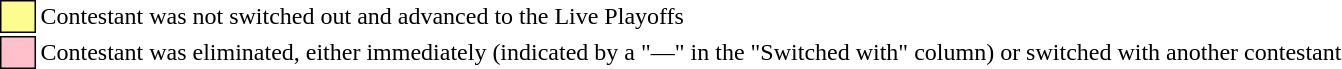<table class="toccolours" style="font-size: 100%">
<tr>
<td style="background:#fdfc8f; border:1px solid black">     </td>
<td>Contestant was not switched out and advanced to the Live Playoffs</td>
</tr>
<tr>
<td style="background:pink; border:1px solid black">     </td>
<td>Contestant was eliminated, either immediately (indicated by a "—" in the "Switched with" column) or switched with another contestant</td>
</tr>
</table>
